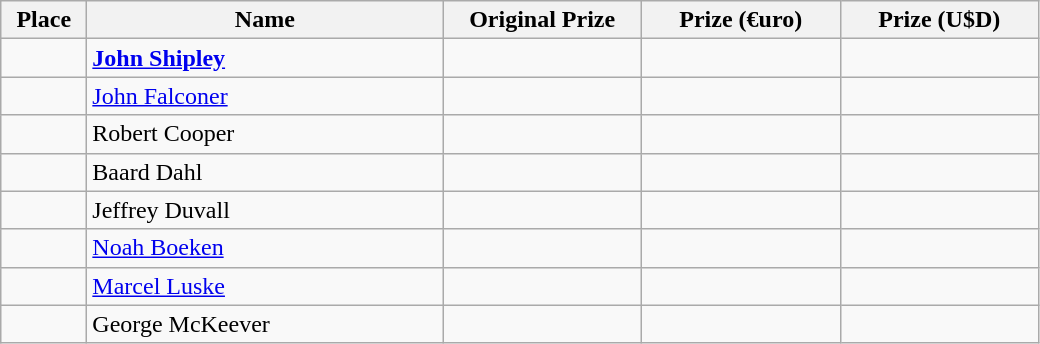<table class="wikitable">
<tr>
<th width="50">Place</th>
<th width="230">Name</th>
<th width="125">Original Prize</th>
<th width="125">Prize (€uro)</th>
<th width="125">Prize (U$D)</th>
</tr>
<tr>
<td></td>
<td> <strong><a href='#'>John Shipley</a></strong></td>
<td></td>
<td></td>
<td></td>
</tr>
<tr>
<td></td>
<td> <a href='#'>John Falconer</a></td>
<td></td>
<td></td>
<td></td>
</tr>
<tr>
<td></td>
<td> Robert Cooper</td>
<td></td>
<td></td>
<td></td>
</tr>
<tr>
<td></td>
<td> Baard Dahl</td>
<td></td>
<td></td>
<td></td>
</tr>
<tr>
<td></td>
<td> Jeffrey Duvall</td>
<td></td>
<td></td>
<td></td>
</tr>
<tr>
<td></td>
<td> <a href='#'>Noah Boeken</a></td>
<td></td>
<td></td>
<td></td>
</tr>
<tr>
<td></td>
<td> <a href='#'>Marcel Luske</a></td>
<td></td>
<td></td>
<td></td>
</tr>
<tr>
<td></td>
<td> George McKeever</td>
<td></td>
<td></td>
<td></td>
</tr>
</table>
